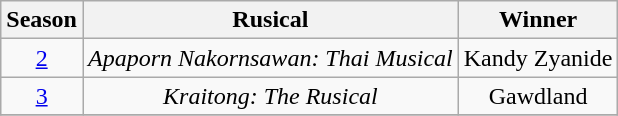<table class="wikitable sortable" style="text-align:center;">
<tr>
<th>Season</th>
<th>Rusical</th>
<th>Winner</th>
</tr>
<tr>
<td><a href='#'>2</a></td>
<td nowrap><em>Apaporn Nakornsawan: Thai Musical</em></td>
<td nowrap>Kandy Zyanide</td>
</tr>
<tr>
<td><a href='#'>3</a></td>
<td nowrap><em>Kraitong: The Rusical</em></td>
<td nowrap>Gawdland</td>
</tr>
<tr>
</tr>
</table>
